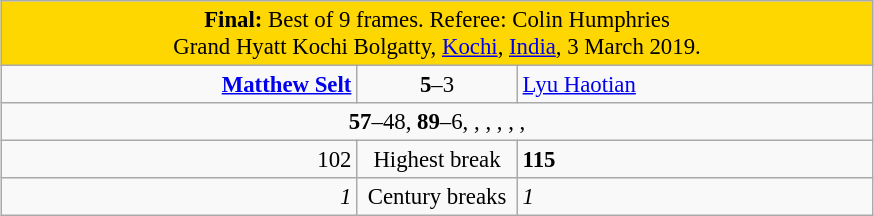<table class="wikitable" style="font-size: 95%; margin: 1em auto 1em auto;">
<tr>
<td colspan="3" align="center" bgcolor="#ffd700"><strong>Final:</strong> Best of 9 frames. Referee: Colin Humphries<br> Grand Hyatt Kochi Bolgatty, <a href='#'>Kochi</a>, <a href='#'>India</a>, 3 March 2019.</td>
</tr>
<tr>
<td width="230" align="right"><strong><a href='#'>Matthew Selt</a></strong><br></td>
<td width="100" align="center"><strong>5</strong>–3</td>
<td width="230"><a href='#'>Lyu Haotian</a><br></td>
</tr>
<tr>
<td colspan="3" align="center" style="font-size: 100%"><strong>57</strong>–48, <strong>89</strong>–6, , , , , , </td>
</tr>
<tr>
<td align="right">102</td>
<td align="center">Highest break</td>
<td><strong>115</strong></td>
</tr>
<tr>
<td align="right"><em>1</em></td>
<td align="center">Century breaks</td>
<td><em>1</em></td>
</tr>
</table>
